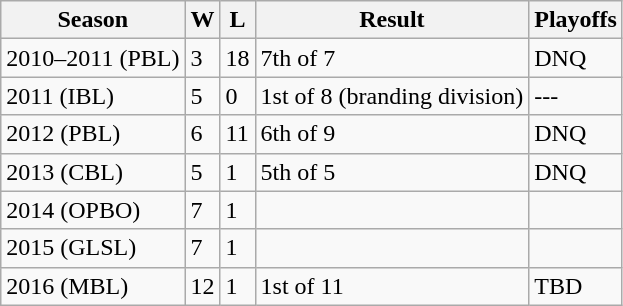<table class="wikitable">
<tr>
<th>Season</th>
<th>W</th>
<th>L</th>
<th>Result</th>
<th>Playoffs</th>
</tr>
<tr>
<td>2010–2011 (PBL)</td>
<td>3</td>
<td>18</td>
<td>7th of 7</td>
<td>DNQ</td>
</tr>
<tr>
<td>2011 (IBL)</td>
<td>5</td>
<td>0</td>
<td>1st of 8 (branding division)</td>
<td>---</td>
</tr>
<tr>
<td>2012 (PBL)</td>
<td>6</td>
<td>11</td>
<td>6th of 9</td>
<td>DNQ</td>
</tr>
<tr>
<td>2013 (CBL)</td>
<td>5</td>
<td>1</td>
<td>5th of 5</td>
<td>DNQ</td>
</tr>
<tr>
<td>2014 (OPBO)</td>
<td>7</td>
<td>1</td>
<td></td>
<td></td>
</tr>
<tr>
<td>2015 (GLSL)</td>
<td>7</td>
<td>1</td>
<td></td>
<td></td>
</tr>
<tr>
<td>2016 (MBL)</td>
<td>12</td>
<td>1</td>
<td>1st of 11</td>
<td>TBD</td>
</tr>
</table>
